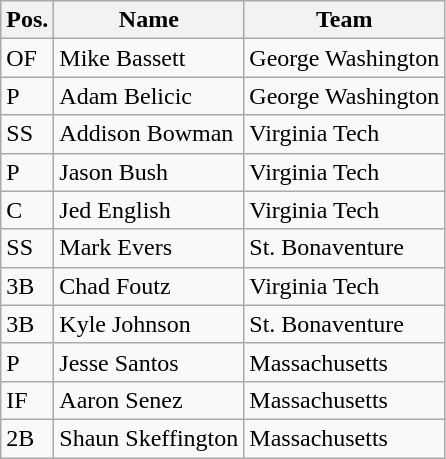<table class=wikitable>
<tr>
<th>Pos.</th>
<th>Name</th>
<th>Team</th>
</tr>
<tr>
<td>OF</td>
<td>Mike Bassett</td>
<td>George Washington</td>
</tr>
<tr>
<td>P</td>
<td>Adam Belicic</td>
<td>George Washington</td>
</tr>
<tr>
<td>SS</td>
<td>Addison Bowman</td>
<td>Virginia Tech</td>
</tr>
<tr>
<td>P</td>
<td>Jason Bush</td>
<td>Virginia Tech</td>
</tr>
<tr>
<td>C</td>
<td>Jed English</td>
<td>Virginia Tech</td>
</tr>
<tr>
<td>SS</td>
<td>Mark Evers</td>
<td>St. Bonaventure</td>
</tr>
<tr>
<td>3B</td>
<td>Chad Foutz</td>
<td>Virginia Tech</td>
</tr>
<tr>
<td>3B</td>
<td>Kyle Johnson</td>
<td>St. Bonaventure</td>
</tr>
<tr>
<td>P</td>
<td>Jesse Santos</td>
<td>Massachusetts</td>
</tr>
<tr>
<td>IF</td>
<td>Aaron Senez</td>
<td>Massachusetts</td>
</tr>
<tr>
<td>2B</td>
<td>Shaun Skeffington</td>
<td>Massachusetts</td>
</tr>
</table>
